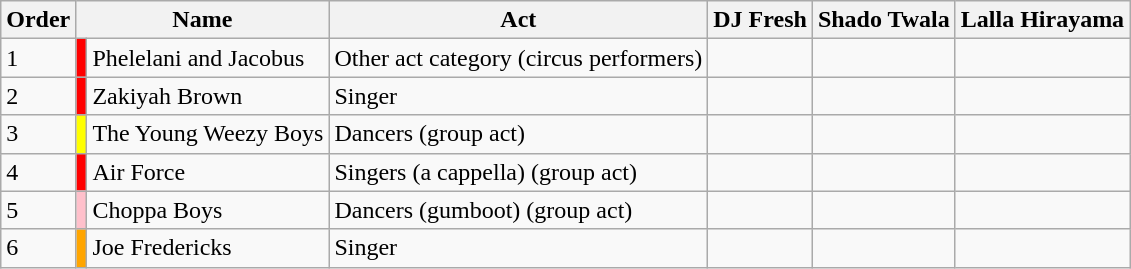<table class="wikitable sortable">
<tr>
<th>Order</th>
<th colspan=2>Name</th>
<th>Act</th>
<th>DJ Fresh</th>
<th>Shado Twala</th>
<th>Lalla Hirayama</th>
</tr>
<tr>
<td>1</td>
<td style="background:red"></td>
<td>Phelelani and Jacobus</td>
<td>Other act category (circus performers)</td>
<td></td>
<td></td>
<td></td>
</tr>
<tr>
<td>2</td>
<td style="background:red"></td>
<td>Zakiyah Brown</td>
<td>Singer</td>
<td></td>
<td></td>
<td></td>
</tr>
<tr>
<td>3</td>
<td style="background:yellow"></td>
<td>The Young Weezy Boys</td>
<td>Dancers (group act)</td>
<td></td>
<td></td>
<td></td>
</tr>
<tr>
<td>4</td>
<td style="background:red"></td>
<td>Air Force</td>
<td>Singers (a cappella) (group act)</td>
<td></td>
<td></td>
<td></td>
</tr>
<tr>
<td>5</td>
<td style="background:pink"></td>
<td>Choppa Boys</td>
<td>Dancers (gumboot) (group act)</td>
<td></td>
<td></td>
<td></td>
</tr>
<tr>
<td>6</td>
<td style="background:orange"></td>
<td>Joe Fredericks</td>
<td>Singer</td>
<td></td>
<td></td>
<td></td>
</tr>
</table>
